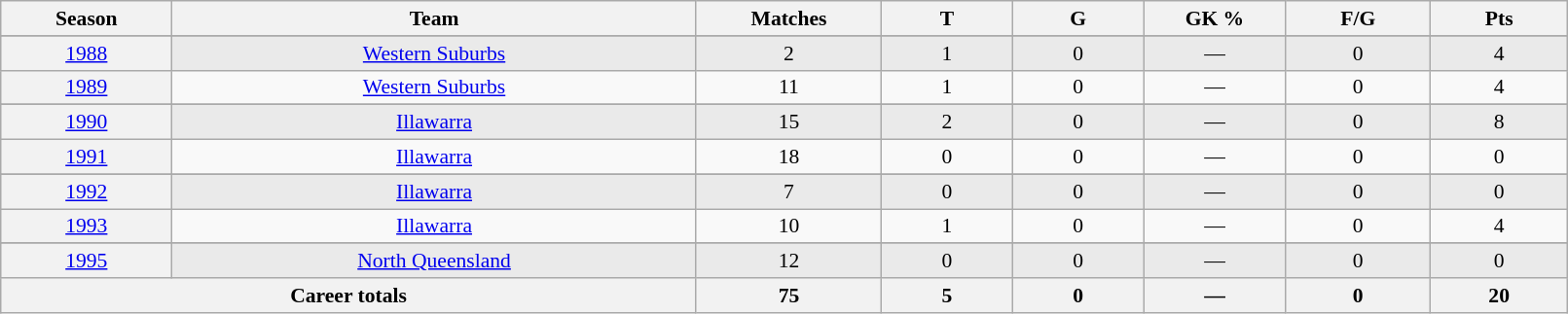<table class="wikitable sortable"  style="font-size:90%; text-align:center; width:85%;">
<tr>
<th width=2%>Season</th>
<th width=8%>Team</th>
<th width=2%>Matches</th>
<th width=2%>T</th>
<th width=2%>G</th>
<th width=2%>GK %</th>
<th width=2%>F/G</th>
<th width=2%>Pts</th>
</tr>
<tr>
</tr>
<tr style="background-color: #EAEAEA">
<th scope="row" style="text-align:center; font-weight:normal"><a href='#'>1988</a></th>
<td style="text-align:center;"> <a href='#'>Western Suburbs</a></td>
<td>2</td>
<td>1</td>
<td>0</td>
<td>—</td>
<td>0</td>
<td>4</td>
</tr>
<tr>
<th scope="row" style="text-align:center; font-weight:normal"><a href='#'>1989</a></th>
<td style="text-align:center;"> <a href='#'>Western Suburbs</a></td>
<td>11</td>
<td>1</td>
<td>0</td>
<td>—</td>
<td>0</td>
<td>4</td>
</tr>
<tr>
</tr>
<tr style="background-color: #EAEAEA">
<th scope="row" style="text-align:center; font-weight:normal"><a href='#'>1990</a></th>
<td style="text-align:center;"> <a href='#'>Illawarra</a></td>
<td>15</td>
<td>2</td>
<td>0</td>
<td>—</td>
<td>0</td>
<td>8</td>
</tr>
<tr>
<th scope="row" style="text-align:center; font-weight:normal"><a href='#'>1991</a></th>
<td style="text-align:center;"> <a href='#'>Illawarra</a></td>
<td>18</td>
<td>0</td>
<td>0</td>
<td>—</td>
<td>0</td>
<td>0</td>
</tr>
<tr>
</tr>
<tr style="background-color: #EAEAEA">
<th scope="row" style="text-align:center; font-weight:normal"><a href='#'>1992</a></th>
<td style="text-align:center;"> <a href='#'>Illawarra</a></td>
<td>7</td>
<td>0</td>
<td>0</td>
<td>—</td>
<td>0</td>
<td>0</td>
</tr>
<tr>
<th scope="row" style="text-align:center; font-weight:normal"><a href='#'>1993</a></th>
<td style="text-align:center;"> <a href='#'>Illawarra</a></td>
<td>10</td>
<td>1</td>
<td>0</td>
<td>—</td>
<td>0</td>
<td>4</td>
</tr>
<tr>
</tr>
<tr style="background-color: #EAEAEA">
<th scope="row" style="text-align:center; font-weight:normal"><a href='#'>1995</a></th>
<td style="text-align:center;"> <a href='#'>North Queensland</a></td>
<td>12</td>
<td>0</td>
<td>0</td>
<td>—</td>
<td>0</td>
<td>0</td>
</tr>
<tr class="sortbottom">
<th colspan=2>Career totals</th>
<th>75</th>
<th>5</th>
<th>0</th>
<th>—</th>
<th>0</th>
<th>20</th>
</tr>
</table>
